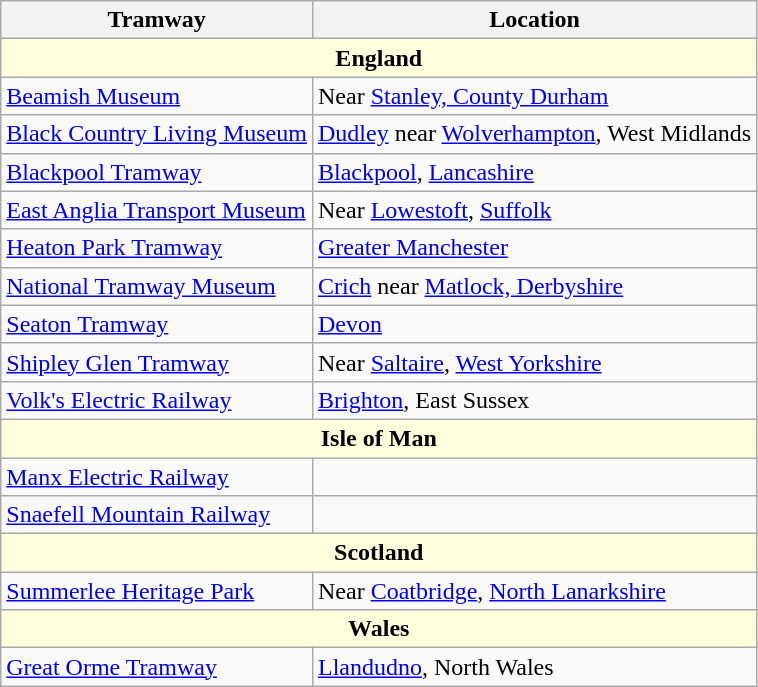<table class=wikitable>
<tr>
<th>Tramway</th>
<th>Location</th>
</tr>
<tr>
<th style="background:#FFFFDD;" colspan=2>England</th>
</tr>
<tr>
<td><a href='#'>Beamish Museum</a></td>
<td>Near <a href='#'>Stanley, County Durham</a></td>
</tr>
<tr>
<td><a href='#'>Black Country Living Museum</a></td>
<td><a href='#'>Dudley</a> near <a href='#'>Wolverhampton</a>,  West Midlands</td>
</tr>
<tr>
<td><a href='#'>Blackpool Tramway</a></td>
<td><a href='#'>Blackpool</a>, <a href='#'>Lancashire</a></td>
</tr>
<tr>
<td><a href='#'>East Anglia Transport Museum</a></td>
<td>Near <a href='#'>Lowestoft</a>, <a href='#'>Suffolk</a></td>
</tr>
<tr>
<td><a href='#'>Heaton Park Tramway</a></td>
<td><a href='#'>Greater Manchester</a></td>
</tr>
<tr>
<td><a href='#'>National Tramway Museum</a></td>
<td><a href='#'>Crich</a> near <a href='#'>Matlock, Derbyshire</a></td>
</tr>
<tr>
<td><a href='#'>Seaton Tramway</a></td>
<td><a href='#'>Devon</a></td>
</tr>
<tr>
<td><a href='#'>Shipley Glen Tramway</a></td>
<td>Near <a href='#'>Saltaire</a>, <a href='#'>West Yorkshire</a></td>
</tr>
<tr>
<td><a href='#'>Volk's Electric Railway</a></td>
<td><a href='#'>Brighton</a>, East Sussex</td>
</tr>
<tr |>
<th style="background:#FFFFDD;" colspan=2>Isle of Man</th>
</tr>
<tr>
<td><a href='#'>Manx Electric Railway</a></td>
<td></td>
</tr>
<tr>
<td><a href='#'>Snaefell Mountain Railway</a></td>
<td></td>
</tr>
<tr>
<th style="background:#FFFFDD;" colspan=2>Scotland</th>
</tr>
<tr>
<td><a href='#'>Summerlee Heritage Park</a></td>
<td>Near <a href='#'>Coatbridge</a>, <a href='#'>North Lanarkshire</a></td>
</tr>
<tr>
<th style="background:#FFFFDD;" colspan=2>Wales</th>
</tr>
<tr>
<td><a href='#'>Great Orme Tramway</a></td>
<td><a href='#'>Llandudno</a>, North Wales</td>
</tr>
</table>
